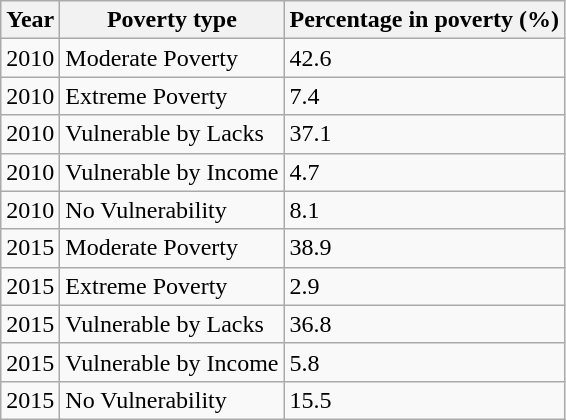<table class="wikitable sortable">
<tr>
<th>Year</th>
<th>Poverty type</th>
<th>Percentage in poverty (%)</th>
</tr>
<tr>
<td>2010</td>
<td>Moderate Poverty</td>
<td>42.6</td>
</tr>
<tr>
<td>2010</td>
<td>Extreme Poverty</td>
<td>7.4</td>
</tr>
<tr>
<td>2010</td>
<td>Vulnerable by Lacks</td>
<td>37.1</td>
</tr>
<tr>
<td>2010</td>
<td>Vulnerable by Income</td>
<td>4.7</td>
</tr>
<tr>
<td>2010</td>
<td>No Vulnerability</td>
<td>8.1</td>
</tr>
<tr>
<td>2015</td>
<td>Moderate Poverty</td>
<td>38.9</td>
</tr>
<tr>
<td>2015</td>
<td>Extreme Poverty</td>
<td>2.9</td>
</tr>
<tr>
<td>2015</td>
<td>Vulnerable by Lacks</td>
<td>36.8</td>
</tr>
<tr>
<td>2015</td>
<td>Vulnerable by Income</td>
<td>5.8</td>
</tr>
<tr>
<td>2015</td>
<td>No Vulnerability</td>
<td>15.5</td>
</tr>
</table>
